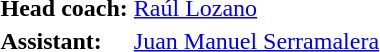<table>
<tr>
<td><strong>Head coach:</strong></td>
<td><a href='#'>Raúl Lozano</a></td>
</tr>
<tr>
<td><strong>Assistant:</strong></td>
<td><a href='#'>Juan Manuel Serramalera</a></td>
</tr>
</table>
